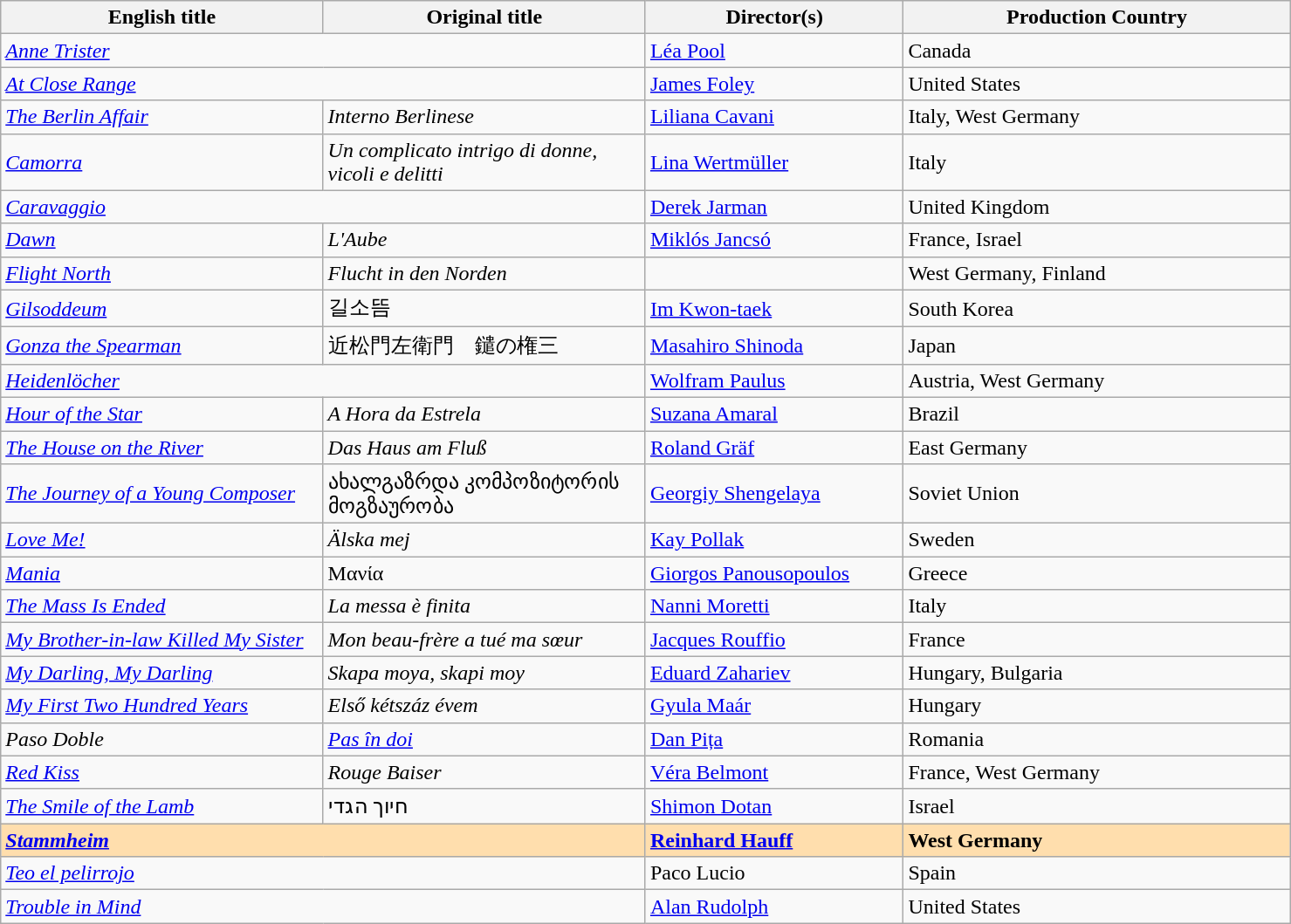<table class="wikitable" width="78%" cellpadding="5">
<tr>
<th width="25%">English title</th>
<th width="25%">Original title</th>
<th width="20%">Director(s)</th>
<th width="30%">Production Country</th>
</tr>
<tr>
<td colspan="2"><em><a href='#'>Anne Trister</a></em></td>
<td><a href='#'>Léa Pool</a></td>
<td>Canada</td>
</tr>
<tr>
<td colspan="2"><em><a href='#'>At Close Range</a></em></td>
<td><a href='#'>James Foley</a></td>
<td>United States</td>
</tr>
<tr>
<td><em><a href='#'>The Berlin Affair</a></em></td>
<td><em>Interno Berlinese</em></td>
<td><a href='#'>Liliana Cavani</a></td>
<td>Italy, West Germany</td>
</tr>
<tr>
<td><em><a href='#'>Camorra</a></em></td>
<td><em>Un complicato intrigo di donne, vicoli e delitti</em></td>
<td><a href='#'>Lina Wertmüller</a></td>
<td>Italy</td>
</tr>
<tr>
<td colspan="2"><em><a href='#'>Caravaggio</a></em></td>
<td><a href='#'>Derek Jarman</a></td>
<td>United Kingdom</td>
</tr>
<tr>
<td><em><a href='#'>Dawn</a></em></td>
<td><em>L'Aube</em></td>
<td><a href='#'>Miklós Jancsó</a></td>
<td>France, Israel</td>
</tr>
<tr>
<td><em><a href='#'>Flight North</a></em></td>
<td><em>Flucht in den Norden</em></td>
<td></td>
<td>West Germany, Finland</td>
</tr>
<tr>
<td><em><a href='#'>Gilsoddeum</a></em></td>
<td>길소뜸</td>
<td><a href='#'>Im Kwon-taek</a></td>
<td>South Korea</td>
</tr>
<tr>
<td><em><a href='#'>Gonza the Spearman</a></em></td>
<td>近松門左衛門　鑓の権三</td>
<td><a href='#'>Masahiro Shinoda</a></td>
<td>Japan</td>
</tr>
<tr>
<td colspan="2"><em><a href='#'>Heidenlöcher</a></em></td>
<td><a href='#'>Wolfram Paulus</a></td>
<td>Austria, West Germany</td>
</tr>
<tr>
<td><em><a href='#'>Hour of the Star</a></em></td>
<td><em>A Hora da Estrela</em></td>
<td><a href='#'>Suzana Amaral</a></td>
<td>Brazil</td>
</tr>
<tr>
<td><em><a href='#'>The House on the River</a></em></td>
<td><em>Das Haus am Fluß</em></td>
<td><a href='#'>Roland Gräf</a></td>
<td>East Germany</td>
</tr>
<tr>
<td><em><a href='#'>The Journey of a Young Composer</a></em></td>
<td>ახალგაზრდა კომპოზიტორის მოგზაურობა</td>
<td><a href='#'>Georgiy Shengelaya</a></td>
<td>Soviet Union</td>
</tr>
<tr>
<td><em><a href='#'>Love Me!</a></em></td>
<td><em>Älska mej</em></td>
<td><a href='#'>Kay Pollak</a></td>
<td>Sweden</td>
</tr>
<tr>
<td><em><a href='#'>Mania</a></em></td>
<td>Μανία</td>
<td><a href='#'>Giorgos Panousopoulos</a></td>
<td>Greece</td>
</tr>
<tr>
<td><em><a href='#'>The Mass Is Ended</a></em></td>
<td><em>La messa è finita</em></td>
<td><a href='#'>Nanni Moretti</a></td>
<td>Italy</td>
</tr>
<tr>
<td><em><a href='#'>My Brother-in-law Killed My Sister</a></em></td>
<td><em>Mon beau-frère a tué ma sœur</em></td>
<td><a href='#'>Jacques Rouffio</a></td>
<td>France</td>
</tr>
<tr>
<td><em><a href='#'>My Darling, My Darling</a></em></td>
<td><em>Skapa moya, skapi moy</em></td>
<td><a href='#'>Eduard Zahariev</a></td>
<td>Hungary, Bulgaria</td>
</tr>
<tr>
<td><em><a href='#'>My First Two Hundred Years</a></em></td>
<td><em>Első kétszáz évem</em></td>
<td><a href='#'>Gyula Maár</a></td>
<td>Hungary</td>
</tr>
<tr>
<td><em>Paso Doble</em></td>
<td><em><a href='#'>Pas în doi</a></em></td>
<td><a href='#'>Dan Pița</a></td>
<td>Romania</td>
</tr>
<tr>
<td><em><a href='#'>Red Kiss</a></em></td>
<td><em>Rouge Baiser</em></td>
<td><a href='#'>Véra Belmont</a></td>
<td>France, West Germany</td>
</tr>
<tr>
<td><em><a href='#'>The Smile of the Lamb</a></em></td>
<td>חיוך הגדי</td>
<td><a href='#'>Shimon Dotan</a></td>
<td>Israel</td>
</tr>
<tr style="background:#FFDEAD;">
<td colspan="2"><em><a href='#'><strong>Stammheim</strong></a></em></td>
<td><strong><a href='#'>Reinhard Hauff</a></strong></td>
<td><strong>West Germany</strong></td>
</tr>
<tr>
<td colspan="2"><em><a href='#'>Teo el pelirrojo</a></em></td>
<td>Paco Lucio</td>
<td>Spain</td>
</tr>
<tr>
<td colspan="2"><em><a href='#'>Trouble in Mind</a></em></td>
<td><a href='#'>Alan Rudolph</a></td>
<td>United States</td>
</tr>
</table>
